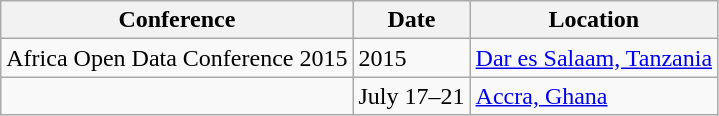<table class="wikitable">
<tr>
<th>Conference</th>
<th>Date</th>
<th>Location</th>
</tr>
<tr>
<td>Africa Open Data Conference 2015</td>
<td>2015</td>
<td><a href='#'>Dar es Salaam, Tanzania</a></td>
</tr>
<tr>
<td></td>
<td>July 17–21</td>
<td><a href='#'>Accra, Ghana</a></td>
</tr>
</table>
